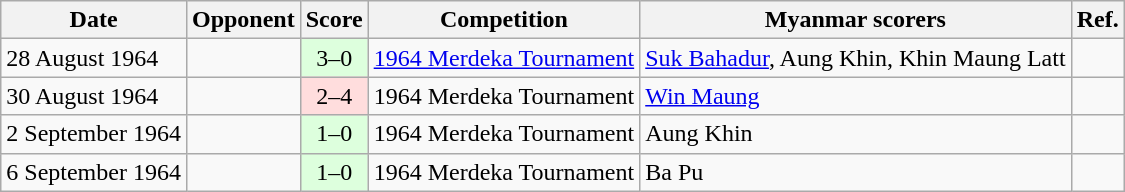<table class="wikitable sortable">
<tr>
<th>Date</th>
<th>Opponent</th>
<th>Score</th>
<th>Competition</th>
<th class="unsortable">Myanmar scorers</th>
<th class="unsortable">Ref.</th>
</tr>
<tr>
<td>28 August 1964</td>
<td></td>
<td align="center" bgcolor="#ddffdd">3–0</td>
<td><a href='#'>1964 Merdeka Tournament</a></td>
<td><a href='#'>Suk Bahadur</a>, Aung Khin, Khin Maung Latt</td>
<td></td>
</tr>
<tr>
<td>30 August 1964</td>
<td></td>
<td align="center" bgcolor="#ffdddd">2–4</td>
<td>1964 Merdeka Tournament</td>
<td><a href='#'>Win Maung</a></td>
<td></td>
</tr>
<tr>
<td>2 September 1964</td>
<td></td>
<td align="center" bgcolor="#ddffdd">1–0</td>
<td>1964 Merdeka Tournament</td>
<td>Aung Khin</td>
<td></td>
</tr>
<tr>
<td>6 September 1964</td>
<td></td>
<td align="center" bgcolor="#ddffdd">1–0</td>
<td>1964 Merdeka Tournament</td>
<td>Ba Pu</td>
<td></td>
</tr>
</table>
